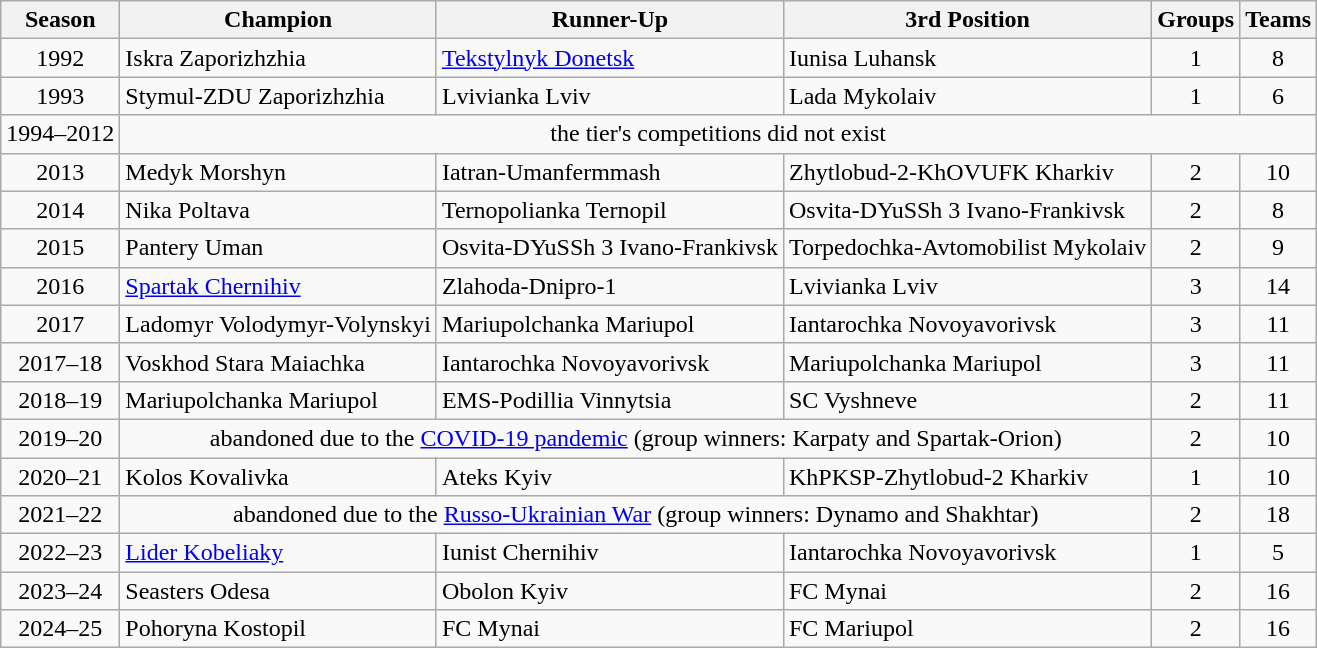<table class="wikitable">
<tr>
<th>Season</th>
<th>Champion</th>
<th>Runner-Up</th>
<th>3rd Position</th>
<th>Groups</th>
<th>Teams</th>
</tr>
<tr>
<td align=center>1992</td>
<td>Iskra Zaporizhzhia </td>
<td><a href='#'>Tekstylnyk Donetsk</a></td>
<td>Iunisa Luhansk</td>
<td align=center>1</td>
<td align=center>8</td>
</tr>
<tr>
<td align=center>1993</td>
<td>Stymul-ZDU Zaporizhzhia </td>
<td>Lvivianka Lviv</td>
<td>Lada Mykolaiv</td>
<td align=center>1</td>
<td align=center>6</td>
</tr>
<tr>
<td align=center>1994–2012</td>
<td colspan=5 align=center>the tier's competitions did not exist</td>
</tr>
<tr>
<td align=center>2013</td>
<td>Medyk Morshyn </td>
<td>Iatran-Umanfermmash</td>
<td>Zhytlobud-2-KhOVUFK Kharkiv</td>
<td align=center>2</td>
<td align=center>10</td>
</tr>
<tr>
<td align=center>2014</td>
<td>Nika Poltava </td>
<td>Ternopolianka Ternopil</td>
<td>Osvita-DYuSSh 3 Ivano-Frankivsk</td>
<td align=center>2</td>
<td align=center>8</td>
</tr>
<tr>
<td align=center>2015</td>
<td>Pantery Uman </td>
<td>Osvita-DYuSSh 3 Ivano-Frankivsk</td>
<td>Torpedochka-Avtomobilist Mykolaiv</td>
<td align=center>2</td>
<td align=center>9</td>
</tr>
<tr>
<td align=center>2016</td>
<td><a href='#'>Spartak Chernihiv</a> </td>
<td>Zlahoda-Dnipro-1</td>
<td>Lvivianka Lviv</td>
<td align=center>3</td>
<td align=center>14</td>
</tr>
<tr>
<td align=center>2017</td>
<td>Ladomyr Volodymyr-Volynskyi </td>
<td>Mariupolchanka Mariupol</td>
<td>Iantarochka Novoyavorivsk</td>
<td align=center>3</td>
<td align=center>11</td>
</tr>
<tr>
<td align=center>2017–18</td>
<td>Voskhod Stara Maiachka </td>
<td>Iantarochka Novoyavorivsk</td>
<td>Mariupolchanka Mariupol</td>
<td align=center>3</td>
<td align=center>11</td>
</tr>
<tr>
<td align=center>2018–19</td>
<td>Mariupolchanka Mariupol </td>
<td>EMS-Podillia Vinnytsia</td>
<td>SC Vyshneve</td>
<td align=center>2</td>
<td align=center>11</td>
</tr>
<tr>
<td align=center>2019–20</td>
<td colspan=3 align=center>abandoned due to the <a href='#'>COVID-19 pandemic</a> (group winners: Karpaty and Spartak-Orion)</td>
<td align=center>2</td>
<td align=center>10</td>
</tr>
<tr>
<td align=center>2020–21</td>
<td>Kolos Kovalivka </td>
<td>Ateks Kyiv</td>
<td>KhPKSP-Zhytlobud-2 Kharkiv</td>
<td align=center>1</td>
<td align=center>10</td>
</tr>
<tr>
<td align=center>2021–22</td>
<td colspan=3 align=center>abandoned due to the <a href='#'>Russo-Ukrainian War</a> (group winners: Dynamo and Shakhtar)</td>
<td align=center>2</td>
<td align=center>18</td>
</tr>
<tr>
<td align=center>2022–23</td>
<td><a href='#'>Lider Kobeliaky</a> </td>
<td>Iunist Chernihiv</td>
<td>Iantarochka Novoyavorivsk</td>
<td align=center>1</td>
<td align=center>5</td>
</tr>
<tr>
<td align=center>2023–24</td>
<td>Seasters Odesa </td>
<td>Obolon Kyiv</td>
<td>FC Mynai</td>
<td align=center>2</td>
<td align=center>16</td>
</tr>
<tr>
<td align=center>2024–25</td>
<td>Pohoryna Kostopil </td>
<td>FC Mynai</td>
<td>FC Mariupol</td>
<td align=center>2</td>
<td align=center>16</td>
</tr>
</table>
